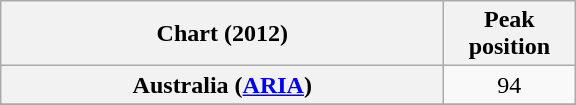<table class="wikitable sortable plainrowheaders" style="text-align:center">
<tr>
<th scope="col" style="width:18em;">Chart (2012)</th>
<th scope="col" style="width:5em;">Peak<br>position</th>
</tr>
<tr>
<th scope="row">Australia (<a href='#'>ARIA</a>)</th>
<td>94</td>
</tr>
<tr>
</tr>
<tr>
</tr>
<tr>
</tr>
<tr>
</tr>
<tr>
</tr>
<tr>
</tr>
</table>
